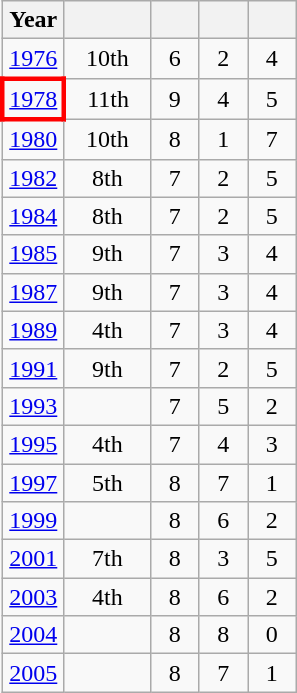<table class="wikitable" style="text-align: center;">
<tr>
<th>Year</th>
<th width="50"></th>
<th width=25></th>
<th width=25></th>
<th width=25></th>
</tr>
<tr>
<td> <a href='#'>1976</a></td>
<td>10th</td>
<td>6</td>
<td>2</td>
<td>4</td>
</tr>
<tr>
<td style="border: 3px solid red"> <a href='#'>1978</a></td>
<td>11th</td>
<td>9</td>
<td>4</td>
<td>5</td>
</tr>
<tr>
<td> <a href='#'>1980</a></td>
<td>10th</td>
<td>8</td>
<td>1</td>
<td>7</td>
</tr>
<tr>
<td> <a href='#'>1982</a></td>
<td>8th</td>
<td>7</td>
<td>2</td>
<td>5</td>
</tr>
<tr>
<td> <a href='#'>1984</a></td>
<td>8th</td>
<td>7</td>
<td>2</td>
<td>5</td>
</tr>
<tr>
<td> <a href='#'>1985</a></td>
<td>9th</td>
<td>7</td>
<td>3</td>
<td>4</td>
</tr>
<tr>
<td> <a href='#'>1987</a></td>
<td>9th</td>
<td>7</td>
<td>3</td>
<td>4</td>
</tr>
<tr>
<td> <a href='#'>1989</a></td>
<td>4th</td>
<td>7</td>
<td>3</td>
<td>4</td>
</tr>
<tr>
<td> <a href='#'>1991</a></td>
<td>9th</td>
<td>7</td>
<td>2</td>
<td>5</td>
</tr>
<tr>
<td> <a href='#'>1993</a></td>
<td></td>
<td>7</td>
<td>5</td>
<td>2</td>
</tr>
<tr>
<td> <a href='#'>1995</a></td>
<td>4th</td>
<td>7</td>
<td>4</td>
<td>3</td>
</tr>
<tr>
<td> <a href='#'>1997</a></td>
<td>5th</td>
<td>8</td>
<td>7</td>
<td>1</td>
</tr>
<tr>
<td> <a href='#'>1999</a></td>
<td></td>
<td>8</td>
<td>6</td>
<td>2</td>
</tr>
<tr>
<td> <a href='#'>2001</a></td>
<td>7th</td>
<td>8</td>
<td>3</td>
<td>5</td>
</tr>
<tr>
<td> <a href='#'>2003</a></td>
<td>4th</td>
<td>8</td>
<td>6</td>
<td>2</td>
</tr>
<tr>
<td> <a href='#'>2004</a></td>
<td></td>
<td>8</td>
<td>8</td>
<td>0</td>
</tr>
<tr>
<td> <a href='#'>2005</a></td>
<td></td>
<td>8</td>
<td>7</td>
<td>1</td>
</tr>
</table>
